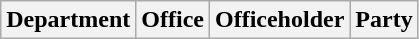<table class="wikitable">
<tr>
<th scope="col">Department</th>
<th scope="col">Office</th>
<th scope="col">Officeholder</th>
<th scope="col">Party<br>

</th>
</tr>
</table>
